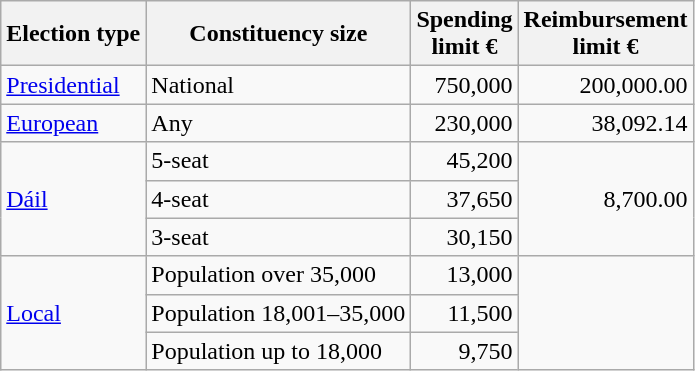<table class="wikitable">
<tr>
<th>Election type</th>
<th>Constituency size</th>
<th>Spending<br>limit €</th>
<th>Reimbursement<br>limit €</th>
</tr>
<tr>
<td><a href='#'>Presidential</a></td>
<td>National</td>
<td align=right>750,000</td>
<td align=right>200,000.00</td>
</tr>
<tr>
<td><a href='#'>European</a></td>
<td>Any</td>
<td align=right>230,000</td>
<td align=right align=right>38,092.14</td>
</tr>
<tr>
<td rowspan=3><a href='#'>Dáil</a></td>
<td>5-seat</td>
<td align=right>45,200</td>
<td rowspan=3 align=right>8,700.00</td>
</tr>
<tr>
<td>4-seat</td>
<td align=right>37,650</td>
</tr>
<tr>
<td>3-seat</td>
<td align=right>30,150</td>
</tr>
<tr>
<td rowspan=3><a href='#'>Local</a></td>
<td>Population over 35,000</td>
<td align=right>13,000</td>
<td rowspan=3 align=right></td>
</tr>
<tr>
<td>Population 18,001–35,000</td>
<td align=right>11,500</td>
</tr>
<tr>
<td>Population up to 18,000</td>
<td align=right>9,750</td>
</tr>
</table>
